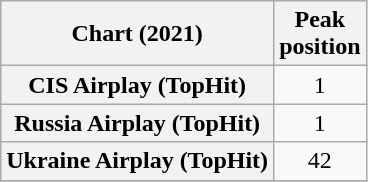<table class="wikitable sortable plainrowheaders" style="text-align:center">
<tr>
<th scope="col">Chart (2021)</th>
<th scope="col">Peak<br>position</th>
</tr>
<tr>
<th scope="row">CIS Airplay (TopHit)</th>
<td>1</td>
</tr>
<tr>
<th scope="row">Russia Airplay (TopHit)</th>
<td>1</td>
</tr>
<tr>
<th scope="row">Ukraine Airplay (TopHit)</th>
<td>42</td>
</tr>
<tr>
</tr>
</table>
